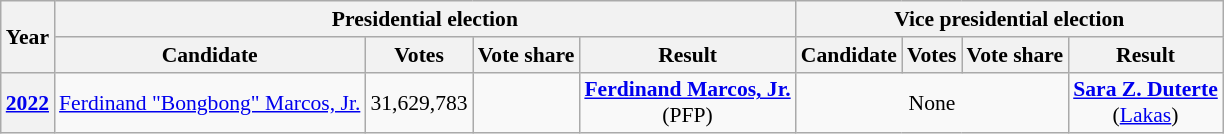<table class="wikitable" style="text-align:center; font-size:90%">
<tr>
<th rowspan="2">Year</th>
<th colspan="4">Presidential election</th>
<th colspan="4">Vice presidential election</th>
</tr>
<tr>
<th>Candidate</th>
<th>Votes</th>
<th>Vote share</th>
<th>Result</th>
<th>Candidate</th>
<th>Votes</th>
<th>Vote share</th>
<th>Result</th>
</tr>
<tr>
<th><a href='#'>2022</a></th>
<td><a href='#'>Ferdinand "Bongbong" Marcos, Jr.</a></td>
<td>31,629,783</td>
<td></td>
<td><strong><a href='#'>Ferdinand Marcos, Jr.</a></strong><br>(PFP)</td>
<td colspan="3">None</td>
<td><strong><a href='#'>Sara Z. Duterte</a></strong><br>(<a href='#'>Lakas</a>)</td>
</tr>
</table>
